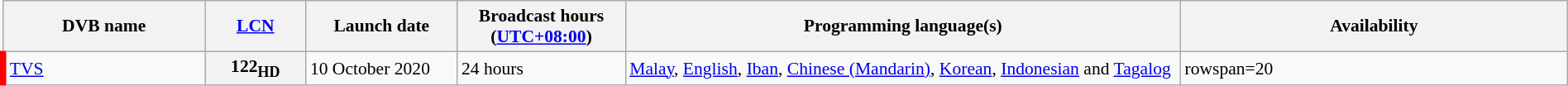<table class="wikitable" style="font-size:90%; width:100%;">
<tr>
<th width="12%">DVB name</th>
<th width="6%"><a href='#'>LCN</a></th>
<th width="9%">Launch date</th>
<th width="10%">Broadcast hours (<a href='#'>UTC+08:00</a>)</th>
<th width="33%">Programming language(s)</th>
<th width="23%">Availability</th>
</tr>
<tr>
<td style="border-left: 5px solid red;"><a href='#'>TVS</a></td>
<th>122<sub>HD</sub></th>
<td>10 October 2020</td>
<td rowspan=20>24 hours</td>
<td><a href='#'>Malay</a>, <a href='#'>English</a>, <a href='#'>Iban</a>, <a href='#'>Chinese (Mandarin)</a>, <a href='#'>Korean</a>, <a href='#'>Indonesian</a> and <a href='#'>Tagalog</a></td>
<td>rowspan=20 </td>
</tr>
</table>
